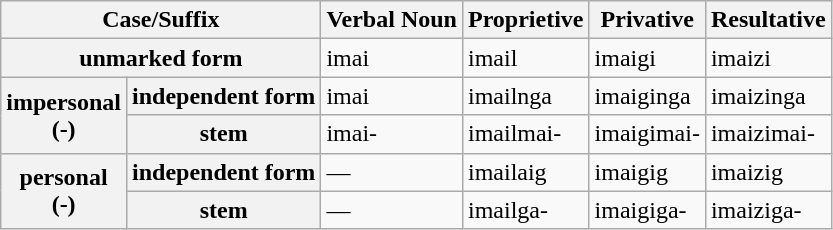<table class="wikitable">
<tr>
<th colspan="2">Case/Suffix</th>
<th>Verbal Noun</th>
<th>Proprietive</th>
<th>Privative</th>
<th>Resultative</th>
</tr>
<tr>
<th colspan="2">unmarked form</th>
<td>imai</td>
<td>imail</td>
<td>imaigi</td>
<td>imaizi</td>
</tr>
<tr>
<th rowspan="2">impersonal<br>(-)</th>
<th>independent form</th>
<td>imai</td>
<td>imailnga</td>
<td>imaiginga</td>
<td>imaizinga</td>
</tr>
<tr>
<th>stem</th>
<td>imai-</td>
<td>imailmai-</td>
<td>imaigimai-</td>
<td>imaizimai-</td>
</tr>
<tr>
<th rowspan="2">personal<br>(-)</th>
<th>independent form</th>
<td>—</td>
<td>imailaig</td>
<td>imaigig</td>
<td>imaizig</td>
</tr>
<tr>
<th>stem</th>
<td>—</td>
<td>imailga-</td>
<td>imaigiga-</td>
<td>imaiziga-</td>
</tr>
</table>
